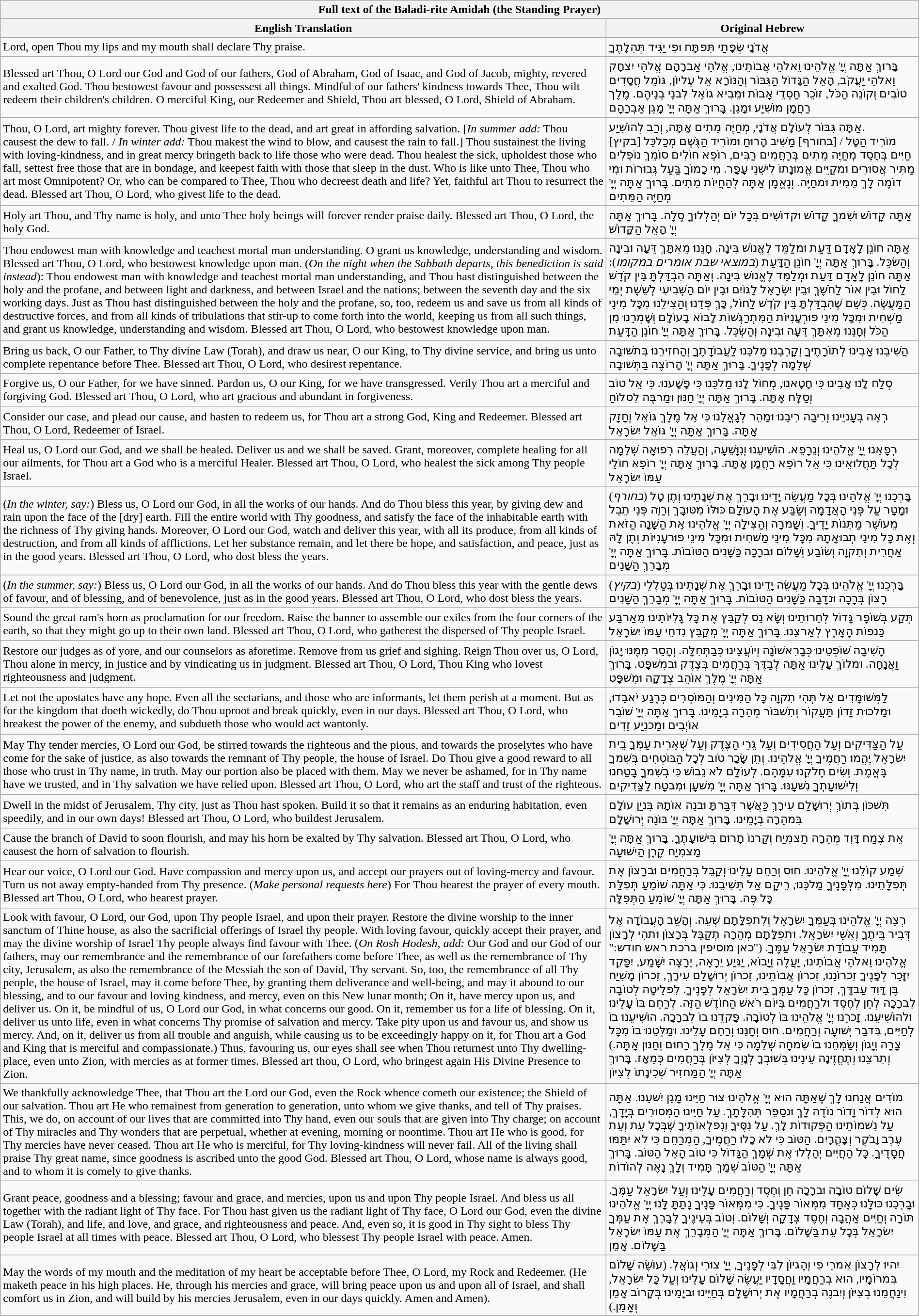<table class="wikitable collapsible collapsed" style="width:100%">
<tr>
<th colspan=2>Full text of the Baladi-rite Amidah (the Standing Prayer)</th>
</tr>
<tr>
<th>English Translation</th>
<th>Original Hebrew</th>
</tr>
<tr>
<td>Lord, open Thou my lips and my mouth shall declare Thy praise.</td>
<td>אֲדֹנָי שְׂפָתַי תִּפתָּח וּפִי יַגִּיד תְּהִלָתֶךָ</td>
</tr>
<tr>
<td>Blessed art Thou, O Lord our God and God of our fathers, God of Abraham, God of Isaac, and God of Jacob, mighty, revered and exalted God. Thou bestowest favour and possessest all things. Mindful of our fathers' kindness towards Thee, Thou wilt redeem their children's children. O merciful King, our Redeemer and Shield, Thou art blessed, O Lord, Shield of Abraham.</td>
<td>בָּרוּךְ אַתָּה יְיָ' אֱלֹהֵינוּ וֵאלֹהֵי אֲבוֹתֵינוּ, אֱלֹהֵי אַברָהָם אֱלֹהֵי יִצחָק וֵאלֹהֵי יַעֲקֹב, הָאֵל הַגָּדוֹל הַגִּבּוֹר וְהַנּוֹרָא אֵל עֶליוֹן, גּוֹמֵל חֲסָדִים טוֹבִים וְקוֹנֵה הַכֹּל, זוֹכֵר חַסְדֵי אָבוֹת וּמֵבִיא גוֹאֵל לִבנֵי בְנֵיהֶם. מֶלֶך רַחֲמָן מוֹשִׁיַע וּמָגֵן. בָּרוּךְ אַתָּה יְיָ' מָגֵן אַבְרָהָם</td>
</tr>
<tr>
<td>Thou, O Lord, art mighty forever. Thou givest life to the dead, and art great in affording salvation. [<em>In summer add:</em> Thou causest the dew to fall. / <em>In winter add:</em> Thou makest the wind to blow, and causest the rain to fall.] Thou sustainest the living with loving-kindness, and in great mercy bringeth back to life those who were dead. Thou healest the sick, upholdest those who fall, settest free those that are in bondage, and keepest faith with those that sleep in the dust. Who is like unto Thee, Thou who art most Omnipotent? Or, who can be compared to Thee, Thou who decreest death and life? Yet, faithful art Thou to resurrect the dead. Blessed art Thou, O Lord, who givest life to the dead.</td>
<td>אַתָּה גִּבּוֹר לְעוֹלָם אֲדֹנָי, מְחַיֶּה מֵתִים אָתָּה, וְרַב לְהוֹשִׁיַע.<br>[בקיץ] מוֹרִיד הַטָּל / [בחורף] מַשִּׁיב הָרוּחַ וּמוֹרִיד הַגֶּשֶׁם
מְכַלכֵּל חַיִּים בְּחֶסֶד מְחַיֶּה מֵתִים בְּרַחֲמִים רַבִּים, רוֹפֵא חוֹלִים סוֹמֵךְ נוֹפְלִים מַתִּיר אֲסוּרִים וּמקַיֵּים אֱמוּנָתוֹ לִישֵׁנֵי עָפָר. מִי כָמוֹךָ בַּעַל גְּבוּרוֹת וּמִי דוֹמֶה לָךְ מֵמִית וּמחַיֶּה. וְנֶאֱמָן אַתָּה לְהַחֲיוֹת מֵתִים. בָּרוּךְ אַתָּה יְיָ' מְחַיֶּה הַמֵּתִים</td>
</tr>
<tr>
<td>Holy art Thou, and Thy name is holy, and unto Thee holy beings will forever render praise daily. Blessed art Thou, O Lord, the holy God.</td>
<td>אַתָּה קָדוֹשׁ וּשִׁמךָ קָדוֹשׁ וּקדוֹשִׁים בְּכָל יוֹם יְהַלְלוּךָ סֶלָה. בָּרוּךְ אַתָּה יְיָ' הָאֵל הַקָּדוֹשׁ</td>
</tr>
<tr>
<td>Thou endowest man with knowledge and teachest mortal man understanding. O grant us knowledge, understanding and wisdom. Blessed art Thou, O Lord, who bestowest knowledge upon man. (<em>On the night when the Sabbath departs, this benediction is said instead</em>): Thou endowest man with knowledge and teachest mortal man understanding, and Thou hast distinguished between the holy and the profane, and between light and darkness, and between Israel and the nations; between the seventh day and the six working days. Just as Thou hast distinguished between the holy and the profane, so, too, redeem us and save us from all kinds of destructive forces, and from all kinds of tribulations that stir-up to come forth into the world, keeping us from all such things, and grant us knowledge, understanding and wisdom. Blessed art Thou, O Lord, who bestowest knowledge upon man.</td>
<td>אַתָּה חוֹנֵן לָאָדָם דַּעַת וּמלַמֵּד לֶאֱנוֹשׁ בִּינָה. חָנֵּנוּ מֵאִתָּךְ דֵּעָה וּבִינָה וְהַשׂכֵּל. בָּרוּךְ אַתָּה יְיָ' חוֹנֵן הַדָּעַת (<em>במוצאי שבת אומרים במקומו</em>): אַתָּה חוֹנֵן לָאָדָם דַּעַת וּמְלַמֵּד לֶאֱנוֹשׁ בִּינָה. וְאַתָּה הִבְדַּלְתָּ בֵּין קֹדֶשׁ לַחוֹל וּבֵין אוֹר לַחֹשֶׁךְ וּבֵין יִשְׂרָאֵל לַגּוֹיִם וּבֵין יוֹם הַשְּׁבִיעִי לְשֵׁשֶׁת יְמֵי הַמַּעֲשֶׂה. כְּשֵׁם שֶׁהִבְדַּלְתָּ בֵּין קֹדֶשׁ לַחוֹל, כָּךְ פְּדֵנוּ וְהַצִילֵנוּ מִכָּל מִינֵי מַשְׁחִית וּמִכָּל מִינֵי פוּרְעָנִיּוֹת הַמִּתְרַגְּשׁוֹת לָבוֹא בָעוֹלָם וְשָׁמְרֵנוּ מִן הַכֹּל וְחָנֵּנוּ מֵאִתָּךְ דֵּעָה וּבִינָה וְהַשְׂכֵּל. בָּרוּךְ אַתָּה יְיָ' חוֹנֵן הַדָּעַת</td>
</tr>
<tr>
<td>Bring us back, O our Father, to Thy divine Law (Torah), and draw us near, O our King, to Thy divine service, and bring us unto complete repentance before Thee. Blessed art Thou, O Lord, who desirest repentance.</td>
<td>הֲשִׁיבֵנוּ אָבִינוּ לְתוֹרָתֶיךָ וְקָרְבֵנוּ מַלכֵּנוּ לַעֲבוֹדָתֶךָ וְהַחזִירֵנוּ בִּתשׁוּבָה שְׁלֵמָה לְפָנֶיךָ. בָּרוּךְ אַתָּה יְיָ' הָרוֹצֶה בַּתְּשׁוּבָה</td>
</tr>
<tr>
<td>Forgive us, O our Father, for we have sinned. Pardon us, O our King, for we have transgressed. Verily Thou art a merciful and forgiving God. Blessed art Thou, O Lord, who art gracious and abundant in forgiveness.</td>
<td>סְלַח לָנוּ אָבִינוּ כִּי חָטָאנוּ, מְחוֹל לָנוּ מַלכֵּנוּ כִּי פָשָׁענוּ. כִּי אֵל טוֹב וְסַלָּח אָתָּה. בָּרוּךְ אַתָּה יְיָ' חַנּוּן וּמַרבֶּה לִסלוֹחַ</td>
</tr>
<tr>
<td>Consider our case, and plead our cause, and hasten to redeem us, for Thou art a strong God, King and Redeemer. Blessed art Thou, O Lord, Redeemer of Israel.</td>
<td>רְאֵה בְעָניֵינוּ וְרִיבָה רִיבֵנוּ וּמַהֵר לְגָאֳלֵנוּ כִּי אֵל מֶלֶךְ גּוֹאֵל וְחָזָק אָתָּה. בָּרוּךְ אַתָּה יְיָ' גּוֹאֵל יִשׂרָאֵל</td>
</tr>
<tr>
<td>Heal us, O Lord our God, and we shall be healed. Deliver us and we shall be saved. Grant, moreover, complete healing for all our ailments, for Thou art a God who is a merciful Healer. Blessed art Thou, O Lord, who healest the sick among Thy people Israel.</td>
<td>רְפָאֵנוּ יְיָ' אֱלֹהֵינוּ וְנֵרָפֵא. הוֹשִׁיעֵנוּ וְנִוָּשֵׁעָה, וְהַעֲלֵה רְפוּאָה שְׁלֵמָה לְכָל תַּחֲלוּאֵינוּ כִּי אֵל רוֹפֵא רַחֲמָן אָתָּה. בָּרוּךְ אַתָּה יְיָ' רוֹפֵא חוֹלֵי עַמּוֹ יִשׂרָאֵל</td>
</tr>
<tr>
<td>(<em>In the winter,  say:</em>) Bless us, O Lord our God, in all the works of our hands. And do Thou bless this year, by giving dew and rain upon the face of the [dry] earth. Fill the entire world with Thy goodness, and satisfy the face of the inhabitable earth with the richness of Thy giving hands. Moreover, O Lord our God, watch and deliver this year, with all its produce, from all kinds of destruction, and from all kinds of afflictions. Let her substance remain, and let there be hope, and satisfaction, and peace, just as in the good years. Blessed art Thou, O Lord, who dost bless the years.</td>
<td>(<em>בחורף</em>) בָּרְכֵנוּ יְיָ' אֱלֹהֵינוּ בְּכָל מַעֲשֵׂה יָדֵינוּ וּבָרֵךְ אֶת שְׁנָתֵינוּ וְתֶן טָל וּמָטָר עַל פְּנֵי הָאֲדָמָה וְשַׂבַּע אֶת הָעוֹלָם כּוּלּוֹ מִטּוּבָךְ וְרַוֵּה פְּנֵי תֵבֵל מֵעוֹשֶׁר מַתְּנוֹת יָדֶיךָ. וְשָׁמרָה וְהַצִּילָה יְיָ' אֱלֹהֵינוּ אֶת הַשָּׁנָה הַזֹּאת וְאֶת כָּל מִינֵי תְבוּאָתָהּ מִכָּל מִינֵי מַשׁחִית וּמִכָּל מִינֵי פוּרעָנִיּוֹת וְתֶן לָהּ אַחֲרִית וְתִקוָה וְשׂוֹבַע וְשָׁלוֹם וּברָכָה כַּשָּׁנִים הַטּוֹבוֹת. בָּרוּךְ אַתָּה יְיָ' מְבָרֵךְ הַשָּׁנֵים</td>
</tr>
<tr>
<td>(<em>In the summer, say:</em>) Bless us, O Lord our God, in all the works of our hands. And do Thou bless this year with the gentle dews of favour, and of blessing, and of benevolence, just as in the good years. Blessed art Thou, O Lord, who dost bless the years.</td>
<td>(<em>בקיץ</em>) בָּרְכֵנוּ יְיָ' אֱלֹהֵינוּ בְּכָל מַעֲשֵׂה יָדֵינוּ וּבָרֵךְ אֶת שְׁנָתֵינוּ בְּטַלְלֵי רָצוֹן בְּרָכָה וּנדָבָה כַּשָּׁנִים הַטּוֹבוֹת. בָּרוּךְ אַתָּה יְיָ' מְבָרֵךְ הַשָּׁנִים</td>
</tr>
<tr>
<td>Sound the great ram's horn as proclamation for our freedom. Raise the banner to assemble our exiles from the four corners of the earth, so that they might go up to their own land. Blessed art Thou, O Lord, who gatherest the dispersed of Thy people Israel.</td>
<td>תְּקַע בְּשׁוֹפָר גָּדוֹל לְחֵרוּתֵינוּ וְשָׂא נֵס לְקַבֵּץ אֶת כָּל גָּלִיּוֹתֵינוּ מֵאַרבַּע כַּנפוֹת הָאָרֶץ לְאַרצֵנוּ. בָּרוּךְ אַתָּה יְיָ' מְקַבֵּץ נִדחֵי עַמּוֹ יִשׂרָאֵל</td>
</tr>
<tr>
<td>Restore our judges as of yore, and our counselors as aforetime. Remove from us grief and sighing. Reign Thou over us, O Lord, Thou alone in mercy, in justice and by vindicating us in judgment. Blessed art Thou, O Lord, Thou King who lovest righteousness and judgment.</td>
<td>הָשִׁיבָה שׁוֹפְטֵינוּ כְּבָרִאשׁוֹנָה וְיוֹעֲצֵינוּ כְּבַתְּחִלָּה. וְהָסֵר מִמֶּנּוּ יָגוֹן וַאֲנָחָה. וּמלוֹךְ עָלֵינוּ אַתָּה לְבַדֶּךּ בְּרַחֲמִים בְּצֶדֶק וּבמִשׁפָּט. בָּרוּךְ אַתָּה יְיָ' מֶלֶךְ אוֹהֵב צְדָקָה וּמִשׁפָּט</td>
</tr>
<tr>
<td>Let not the apostates have any hope. Even all the sectarians, and those who are informants, let them perish at a moment. But as for the kingdom that doeth wickedly, do Thou uproot and break quickly, even in our days. Blessed art Thou, O Lord, who breakest the power of the enemy, and subdueth those who would act wantonly.</td>
<td>לַמְּשׁוּמָּדִים אַל תְּהִי תִקוָה כָּל הַמִּינִים וְהַמּוֹסְרִים כְּרֶגַע יֹאבֵדוּ, וּמַלכוּת זָדוֹן תַּעֲקוֹר וְתִשׁבּוֹר מְהֵרָה בְיָמֵינוּ. בָּרוּךְ אַתָּה יְיָ' שׁוֹבֵר אוֹיְבִים וּמַכנִיַע זֵדִים</td>
</tr>
<tr>
<td>May Thy tender mercies, O Lord our God, be stirred towards the righteous and the pious, and towards the proselytes who have come for the sake of justice, as also towards the remnant of Thy people, the house of Israel. Do Thou give a good reward to all those who trust in Thy name, in truth. May our portion also be placed with them. May we never be ashamed, for in Thy name have we trusted, and in Thy salvation we have relied upon. Blessed art Thou, O Lord, who art the staff and trust of the righteous.</td>
<td>עַל הַצַּדִּיקִים וְעַל הַחֲסִידִים וְעַל גֵּרֵי הַצֶּדֶק וְעַל שְׁאֵרִית עַמְּךָ בֵית יִשׂרָאֵל יֶהֱמוּ רַחֲמֶיךָ יְיָ' אֱלֹהֵינוּ. וְתֵן שָׂכָר טֹוב לְכָל הַבּוֹטְחִים בְּשִׁמךָ בֶּאֱמֶת. וְשִׂים חֶלקֵנוּ עִמָּהֶם. לְעוֹלָם לֹא נֵבוֹשׁ כִּי בְשִׁמךָ בָטַחנוּ וְלִישׁוּעָתְךָ נִשׁעָנּוּ. בָּרוּך אַתָּה יְיָ' מִשׁעָן וּמִבטָח לַצַּדִיקִים</td>
</tr>
<tr>
<td>Dwell in the midst of Jerusalem, Thy city, just as Thou hast spoken. Build it so that it remains as an enduring habitation, even speedily, and in our own days! Blessed art Thou, O Lord, who buildest Jerusalem.</td>
<td>תִּשׁכּוֹן בְּתוֹךְ יְרוּשָׁלִַם עִירָךְ כַּאֲשֶׁר דִּבַּרתָּ וּבנֵה אוֹתָהּ בִּניַן עוֹלָם בִּמהֵרָה בְיָמֵינוּ. בָּרוּךְ אַתָּה יְיָ' בּוֹנֵה יְרוּשָׁלִָם</td>
</tr>
<tr>
<td>Cause the branch of David to soon flourish, and may his horn be exalted by Thy salvation. Blessed art Thou, O Lord, who causest the horn of salvation to flourish.</td>
<td>אֵת צֶמַח דָּוִד מְהֵרָה תַצמִיַח וְקַרנוֹ תָרוּם בִּישׁוּעָתֶךָ. בָּרוּךְ אַתָּה יְיָ' מַצמִיַח קֶרֶן הַישׁוּעָה</td>
</tr>
<tr>
<td>Hear our voice, O Lord our God. Have compassion and mercy upon us, and accept our prayers out of loving-mercy and favour. Turn us not away empty-handed from Thy presence. (<em>Make personal requests here</em>) For Thou hearest the prayer of every mouth. Blessed art Thou, O Lord, who hearest prayer.</td>
<td>שְׁמַע קוֹלֵנוּ יְיָ' אֱלֹהֵינוּ. חוּס וְרַחֵם עָלֵינוּ וְקַבֵּל בְּרַחֲמִים וּברָצוֹן אֶת תְּפִלָּתֵינוּ. מִלְּפָנֶיךָ מַלכֵּנוּ, רֵיקָם אַל תְּשִׁיבֵנוּ. כִּי אַתָּה שׁוֹמֵעַ תְּפִלַּת כָּל פֶּה. בָּרוּךְ אַתָּה יְיָ' שׁוֹמֵעַ הַתְּפִלָּה</td>
</tr>
<tr>
<td>Look with favour, O Lord, our God, upon Thy people Israel, and upon their prayer. Restore the divine worship to the inner sanctum of Thine house, as also the sacrificial offerings of Israel thy people. With loving favour, quickly accept their prayer, and may the divine worship of Israel Thy people always find favour with Thee. (<em>On Rosh Hodesh, add:</em> Our God and our God of our fathers, may our remembrance and the remembrance of our forefathers come before Thee, as well as the remembrance of Thy city, Jerusalem, as also the remembrance of the Messiah the son of David, Thy servant. So, too, the remembrance of all Thy people, the house of Israel, may it come before Thee, by granting them deliverance and well-being, and may it abound to our blessing, and to our favour and loving kindness, and mercy, even on this New lunar month; On it, have mercy upon us, and deliver us. On it, be mindful of us, O Lord our God, in what concerns our good. On it, remember us for a life of blessing. On it, deliver us unto life, even in what concerns Thy promise of salvation and mercy. Take pity upon us and favour us, and show us mercy. And, on it, deliver us from all trouble and anguish, while causing us to be exceedingly happy on it, for Thou art a God and King that is merciful and compassionate.) Thus, favouring us, our eyes shall see when Thou returnest unto Thy dwelling-place, even unto Zion, with mercies as at former times. Blessed art thou, O Lord, who bringest again His Divine Presence to Zion.</td>
<td>רְצֵה יְיָ' אֱלֹהֵינוּ בְּעַמְּךָ יִשׂרָאֵל וְלִתפִלָּתָם שְׁעֵה. וְהָשֵׁב הָעֲבוֹדָה אֶל דְּבִיר בֵּיתֶךָ וְאִשֵּׁי יִשׂרָאֵל. וּתפִלָּתָם מְהֵרָה תְקַבֵּל בְּרָצוֹן וּתהִי לְרָצוֹן תָּמִיד עֲבוֹדַת יִשׂרָאֵל עַמֶּךָ. ("כאן מוסיפין ברכת ראש חודש:" אֱלֹהֵינוּ וֵאלֹהֵי אֲבוֹתֵינוּ, יַעֲלֶה וְיָבוֹא, יַגִּיַע יֵרָאֶה, יֵרָצֶה יִשָּׁמַע, יִפָּקֵד יִזָּכֵר לְפָנֶיךָ זִכרוֹנֵנוּ, זִכרוֹן אֲבוֹתֵינוּ, זִכרוֹן יְרוּשָׁלִַם עִירָךְ, זִכרוֹן מָשִׁיַח בֶּן דָּוִד עַבדָּךְ, זִכרוֹן כָּל עַמְּךָ בֵית יִשׂרָאֵל לְפָנֶיךָ. לִפלֵיטָה לְטוֹבָה לִברָכָה לְחֵן לְחֶסֶד וּלרַחֲמִים בְּיוֹם רֹאשׁ הַחוֹדֶשׁ הַזֶּה. לְרַחֵם בּוֹ עָלֵינוּ וּלהוֹשִׁיעֵנוּ. זָכרֵנוּ יְיָ' אֱלֹהֵינוּ בּוֹ לְטוֹבָה. פָּקדֵנוּ בוֹ לִברָכָה. הוֹשִׁיעֵנוּ בוֹ לְחַיִּים, בִּדבַר יְשׁוּעָה וְרַחֲמִים. חוּס וְחָנֵּנוּ וְרַחֵם עָלֵינוּ. וּמַלְּטֵנוּ בוֹ מִכָּל צָרָה וְיָגוֹן וְשַֹמְּחֵנוּ בוֹ שִׂמחָה שְׁלֵמָה כִּי אֵל מֶלֶךְ רַחוּם וְחַנּוּן אָתָּה.) וְתִרצֵנוּ וְתֶחֱזֶינָה עֵינֵינוּ בְּשׁוּבְךָ לְנָוְךָ לְצִיּוֹן בְּרַחֲמִים כְּמֵאָז. בָּרוּךְ אַתָּה יְיָ' הַמַּחזִיר שְׁכִינָתוֹ לְצִיּוֹן</td>
</tr>
<tr>
<td>We thankfully acknowledge Thee, that Thou art the Lord our God, even the Rock whence cometh our existence; the Shield of our salvation. Thou art He who remainest from generation to generation, unto whom we give thanks, and tell of Thy praises. This, we do, on account of our lives that are committed into Thy hand, even our souls that are given into Thy charge; on account of Thy miracles and Thy wonders that are perpetual, whether at evening, morning or noontime. Thou art He who is good, for Thy mercies have never ceased. Thou art He who is merciful, for Thy loving-kindness will never fail. All of the living shall praise Thy great name, since goodness is ascribed unto the good God. Blessed art Thou, O Lord, whose name is always good, and to whom it is comely to give thanks.</td>
<td>מוֹדִים אֲנַחנוּ לָךְ שֶׁאַתָּה הוּא יְיָ' אֱלֹהֵינוּ צוּר חַיֵּינוּ מָגֵן יִשׁעֵנוּ. אַתָּה הוּא לְדוֹר וָדוֹר נוֹדֶה לָךְ וּנסַפֵּר תְּהִלָּתָךְ. עַל חַיֵּינוּ הַמְּסוּרִים בְּיָדָךְ, עַל נִשׁמוֹתֵינוּ הַפְּקוּדוֹת לָךְ. עַל נִסֶּיךָ וְנִפלְאוֹתֶיךָ שֶׁבְּכָל עֵת וְעֵת עֶרֶב וָבֹקֶר וְצָהֳרָיִם. הַטּוֹב כִּי לֹא כָלוּ רַחֲמֶיךָ, הַמְרַחֵם כִּי לֹא יִתַּמּוּ חֲסָדֶיךָ. כָּל הַחֲיִּים יְהַלְלוּ אֶת שְׁמָךְ הַגָּדוֹל כִּי טוֹב הָאֵל הַטּוֹב. בָּרוּךְ אַתָּה יְיָ' הַטּוֹב שְׁמָךְ תָּמִיד וְלָךְ נָאֶה לְהוֹדוֹת</td>
</tr>
<tr>
<td>Grant peace, goodness and a blessing; favour and grace, and mercies, upon us and upon Thy people Israel. And bless us all together with the radiant light of Thy face. For Thou hast given us the radiant light of Thy face, O Lord our God, even the divine Law (Torah), and life, and love, and grace, and righteousness and peace. And, even so, it is good in Thy sight to bless Thy people Israel at all times with peace. Blessed art Thou, O Lord, who blessest Thy people Israel with peace. Amen.</td>
<td>שִׂים שָׁלוֹם טוֹבָה וּברָכָה חֵן וְחֶסֶד וְרַחֲמִים עָלֵינוּ וְעַל יִשׂרָאֵל עַמֶּךָ. וּבָרְכֵנוּ כּוּלָּנוּ כְּאֶחָד מִמְּאוֹר פָּנֶיךָ. כִּי מִמְּאוֹר פָּנֶיךָ נָתַתָּ לָּנוּ יְיָ' אֱלֹהֵינוּ תּוֹרָה וְחַיִּים אַהֲבָה וְחֶסֶד צְדָקָה וְשָׁלוֹם. וְטוֹב בְּעֵינֶיךָ לְבָרֵךְ אֶת עַמְּךָ יִשׂרָאֵל בְּכָל עֵת בַּשָּׁלוֹם. בָּרוּךְ אַתָּה יְיָ' הַמְּבָרֵךְ אֶת עַמּוֹ יִשׂרָאֵל בַּשָּׁלוֹם. אָמֵן</td>
</tr>
<tr>
<td>May the words of my mouth and the meditation of my heart be acceptable before Thee, O Lord, my Rock and Redeemer. (He maketh peace in his high places. He, through his mercies and grace, will bring peace upon us and upon all of Israel, and shall comfort us in Zion, and will build by his mercies Jerusalem, even in our days quickly. Amen and Amen).</td>
<td>יִהיוּ לְרָצוֹן אִמרֵי פִי וְהֶגיוֹן לִבִּי לְפָנֶיךָ, יְיָ' צוּרִי וְגוֹאֲלִ. (עוֹשֶׂה שָׁלוֹם בִּמרוֹמָיו, הוּא בְרַחֲמָיו וַחֲסָדָיו יַעֲשֶׂה שָׁלוֹם עָלֵינוּ וְעַל כָּל יִשׂרָאֵל, וִינַחֲמֵנוּ בְצִיּוֹן וְיִבנֶה בְרַחֲמָיו אֶת יְרוּשָׁלִָם בְּחַיֵּינוּ וּביָמֵינוּ בְּקָרוֹב אָמֵן וְאָמֵן.)</td>
</tr>
</table>
